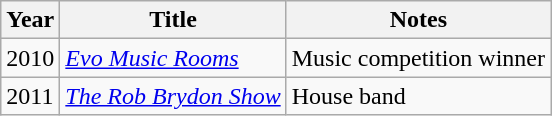<table class="wikitable">
<tr>
<th>Year</th>
<th>Title</th>
<th>Notes</th>
</tr>
<tr>
<td>2010</td>
<td><em><a href='#'>Evo Music Rooms</a></em></td>
<td>Music competition winner</td>
</tr>
<tr>
<td>2011</td>
<td><em><a href='#'>The Rob Brydon Show</a></em></td>
<td>House band</td>
</tr>
</table>
